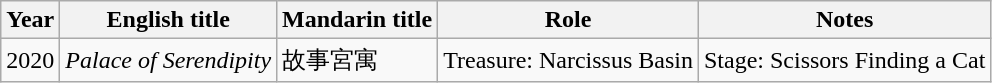<table class="wikitable sortable">
<tr>
<th>Year</th>
<th>English title</th>
<th>Mandarin title</th>
<th>Role</th>
<th class="unsortable">Notes</th>
</tr>
<tr>
<td>2020</td>
<td><em>Palace of Serendipity</em></td>
<td>故事宮寓</td>
<td>Treasure: Narcissus Basin</td>
<td>Stage: Scissors Finding a Cat</td>
</tr>
</table>
